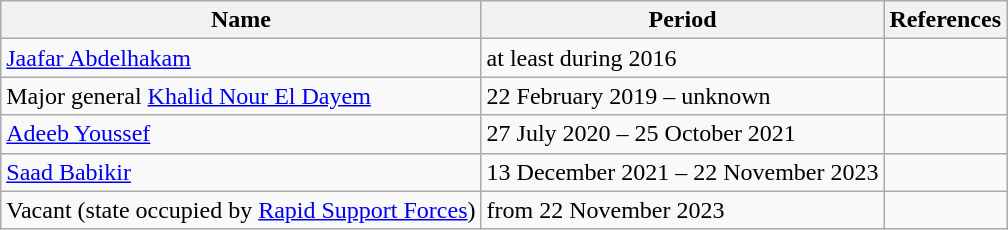<table class="wikitable">
<tr>
<th>Name</th>
<th>Period</th>
<th>References</th>
</tr>
<tr>
<td><a href='#'>Jaafar Abdelhakam</a></td>
<td>at least during 2016</td>
<td></td>
</tr>
<tr>
<td>Major general <a href='#'>Khalid Nour El Dayem</a></td>
<td>22 February 2019 – unknown</td>
<td></td>
</tr>
<tr>
<td><a href='#'>Adeeb Youssef</a></td>
<td>27 July 2020 – 25 October 2021</td>
<td></td>
</tr>
<tr>
<td><a href='#'>Saad Babikir</a></td>
<td>13 December 2021 – 22 November 2023</td>
<td></td>
</tr>
<tr>
<td>Vacant (state occupied by <a href='#'>Rapid Support Forces</a>)</td>
<td>from 22 November 2023</td>
<td></td>
</tr>
</table>
